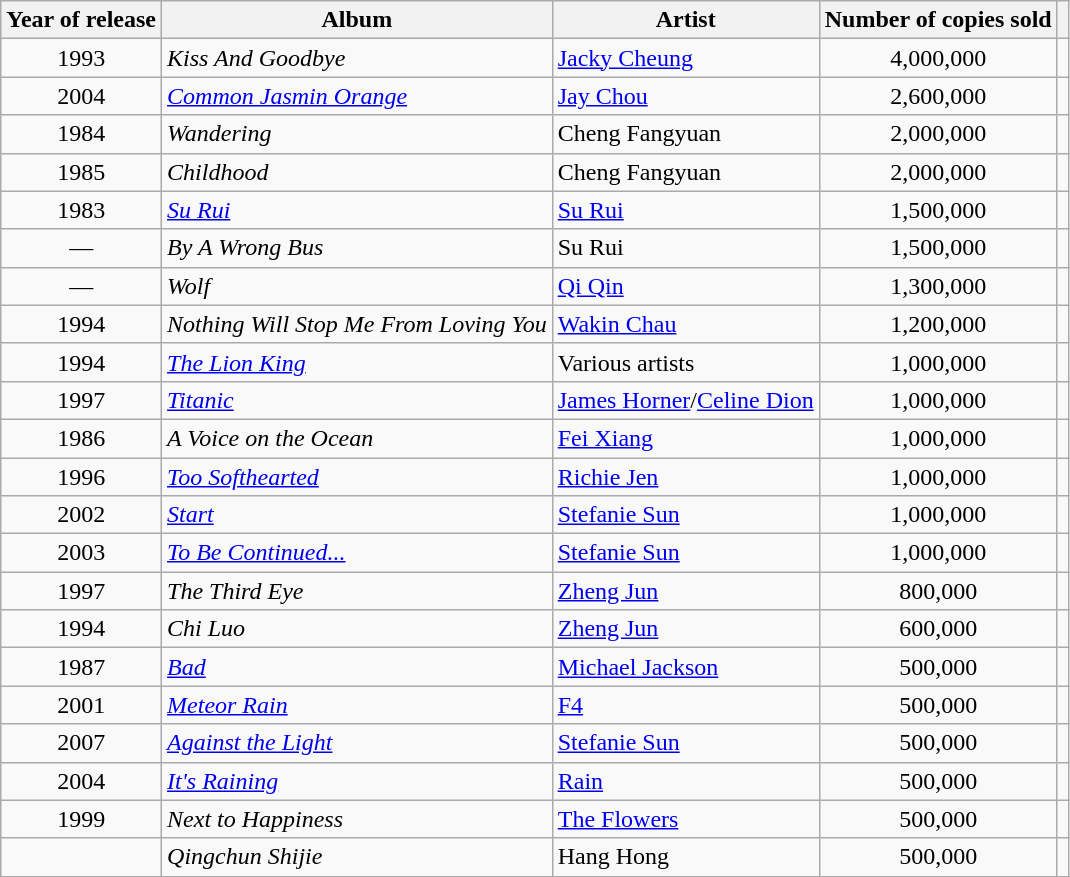<table class="wikitable plainrowheaders sortable">
<tr>
<th scope="col">Year of release</th>
<th scope="col">Album</th>
<th scope="col">Artist</th>
<th scope="col">Number of copies sold</th>
<th scope="col" class="unsortable"></th>
</tr>
<tr>
<td align="center">1993</td>
<td align="left"><em>Kiss And Goodbye</em></td>
<td align="left"><a href='#'>Jacky Cheung</a></td>
<td align="center">4,000,000</td>
<td align="center"></td>
</tr>
<tr>
<td align="center">2004</td>
<td align="left"><em><a href='#'>Common Jasmin Orange</a></em></td>
<td align="left"><a href='#'>Jay Chou</a></td>
<td align="center">2,600,000</td>
<td align="center"></td>
</tr>
<tr>
<td align="center">1984</td>
<td align="left"><em>Wandering</em></td>
<td align="left">Cheng Fangyuan</td>
<td align="center">2,000,000</td>
<td align="center"></td>
</tr>
<tr>
<td align="center">1985</td>
<td align="left"><em>Childhood</em></td>
<td align="left">Cheng Fangyuan</td>
<td align="center">2,000,000</td>
<td align="center"></td>
</tr>
<tr>
<td align="center">1983</td>
<td align="left"><em><a href='#'>Su Rui</a></em></td>
<td align="left"><a href='#'>Su Rui</a></td>
<td align="center">1,500,000</td>
<td align="center"></td>
</tr>
<tr>
<td align="center">—</td>
<td align="left"><em>By A Wrong Bus</em></td>
<td align="left">Su Rui</td>
<td align="center">1,500,000</td>
<td align="center"></td>
</tr>
<tr>
<td align="center">—</td>
<td align="left"><em>Wolf</em></td>
<td align="left"><a href='#'>Qi Qin</a></td>
<td align="center">1,300,000</td>
<td align="center"></td>
</tr>
<tr>
<td align="center">1994</td>
<td align="left"><em>Nothing Will Stop Me From Loving You</em></td>
<td align="left"><a href='#'>Wakin Chau</a></td>
<td align="center">1,200,000</td>
<td align="center"></td>
</tr>
<tr>
<td align="center">1994</td>
<td align="left"><em><a href='#'>The Lion King</a></em></td>
<td align="left">Various artists</td>
<td align="center">1,000,000</td>
<td align="center"></td>
</tr>
<tr>
<td align="center">1997</td>
<td align="left"><em><a href='#'>Titanic</a></em></td>
<td align="left"><a href='#'>James Horner</a>/<a href='#'>Celine Dion</a></td>
<td align="center">1,000,000</td>
<td align="center"></td>
</tr>
<tr>
<td align="center">1986</td>
<td align="left"><em>A Voice on the Ocean</em></td>
<td align="left"><a href='#'>Fei Xiang</a></td>
<td align="center">1,000,000</td>
<td align="center"></td>
</tr>
<tr>
<td align="center">1996</td>
<td align="left"><em><a href='#'>Too Softhearted</a></em></td>
<td align="left"><a href='#'>Richie Jen</a></td>
<td align="center">1,000,000</td>
<td align="center"></td>
</tr>
<tr>
<td align="center">2002</td>
<td align="left"><em><a href='#'>Start</a></em></td>
<td align="left"><a href='#'>Stefanie Sun</a></td>
<td align="center">1,000,000</td>
<td align="center"></td>
</tr>
<tr>
<td align="center">2003</td>
<td align="left"><em><a href='#'>To Be Continued...</a></em></td>
<td align="left"><a href='#'>Stefanie Sun</a></td>
<td align="center">1,000,000</td>
<td align="center"></td>
</tr>
<tr>
<td align="center">1997</td>
<td align="left"><em>The Third Eye</em></td>
<td align="left"><a href='#'>Zheng Jun</a></td>
<td align="center">800,000</td>
<td align="center"></td>
</tr>
<tr>
<td align="center">1994</td>
<td align="left"><em>Chi Luo</em></td>
<td align="left"><a href='#'>Zheng Jun</a></td>
<td align="center">600,000</td>
<td align="center"></td>
</tr>
<tr>
<td align="center">1987</td>
<td align="left"><em><a href='#'>Bad</a></em></td>
<td align="left"><a href='#'>Michael Jackson</a></td>
<td align="center">500,000</td>
<td align="center"></td>
</tr>
<tr>
<td align="center">2001</td>
<td align="left"><em><a href='#'>Meteor Rain</a></em></td>
<td align="left"><a href='#'>F4</a></td>
<td align="center">500,000</td>
<td align="center"></td>
</tr>
<tr>
<td align="center">2007</td>
<td align="left"><em><a href='#'>Against the Light</a></em></td>
<td align="left"><a href='#'>Stefanie Sun</a></td>
<td align="center">500,000</td>
<td align="center"></td>
</tr>
<tr>
<td align="center">2004</td>
<td align="left"><em><a href='#'>It's Raining</a></em></td>
<td align="left"><a href='#'>Rain</a></td>
<td align="center">500,000</td>
<td align="center"></td>
</tr>
<tr>
<td align="center">1999</td>
<td align="left"><em>Next to Happiness</em></td>
<td align="left"><a href='#'>The Flowers</a></td>
<td align="center">500,000</td>
<td align="center"></td>
</tr>
<tr>
<td align="center"></td>
<td align="left"><em>Qingchun Shijie</em></td>
<td align="left">Hang Hong</td>
<td align="center">500,000</td>
<td align="center"></td>
</tr>
</table>
